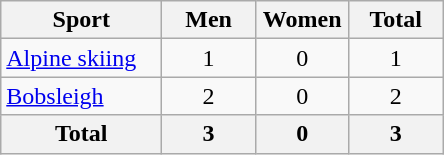<table class="wikitable sortable" style="text-align:center;">
<tr>
<th width=100>Sport</th>
<th width=55>Men</th>
<th width=55>Women</th>
<th width=55>Total</th>
</tr>
<tr>
<td align=left><a href='#'>Alpine skiing</a></td>
<td>1</td>
<td>0</td>
<td>1</td>
</tr>
<tr>
<td align=left><a href='#'>Bobsleigh</a></td>
<td>2</td>
<td>0</td>
<td>2</td>
</tr>
<tr>
<th>Total</th>
<th>3</th>
<th>0</th>
<th>3</th>
</tr>
</table>
